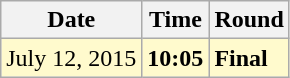<table class="wikitable">
<tr>
<th>Date</th>
<th>Time</th>
<th>Round</th>
</tr>
<tr style=background:lemonchiffon>
<td>July 12, 2015</td>
<td><strong>10:05</strong></td>
<td><strong>Final</strong></td>
</tr>
</table>
